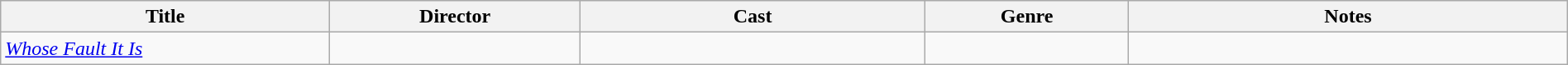<table class="wikitable" width= "100%">
<tr>
<th width=21%>Title</th>
<th width=16%>Director</th>
<th width=22%>Cast</th>
<th width=13%>Genre</th>
<th width=28%>Notes</th>
</tr>
<tr>
<td><em><a href='#'>Whose Fault It Is</a></em></td>
<td></td>
<td></td>
<td></td>
<td></td>
</tr>
</table>
